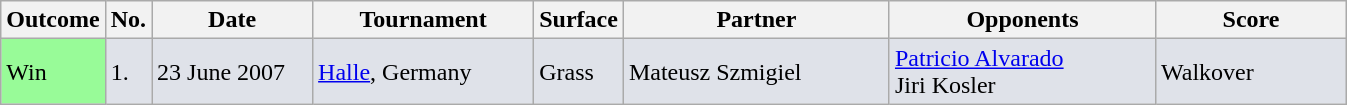<table class="sortable wikitable">
<tr>
<th>Outcome</th>
<th>No.</th>
<th width=100>Date</th>
<th width=140>Tournament</th>
<th>Surface</th>
<th width=170>Partner</th>
<th width=170>Opponents</th>
<th width=120>Score</th>
</tr>
<tr style=background:#dfe2e9>
<td bgcolor=98fb98>Win</td>
<td>1.</td>
<td>23 June 2007</td>
<td><a href='#'>Halle</a>, Germany</td>
<td>Grass</td>
<td> Mateusz Szmigiel</td>
<td> <a href='#'>Patricio Alvarado</a><br> Jiri Kosler</td>
<td>Walkover</td>
</tr>
</table>
